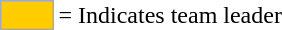<table>
<tr>
<td style="background-color:#FFCC00; border:1px solid #aaaaaa; width:2em;"></td>
<td>= Indicates team leader</td>
</tr>
</table>
